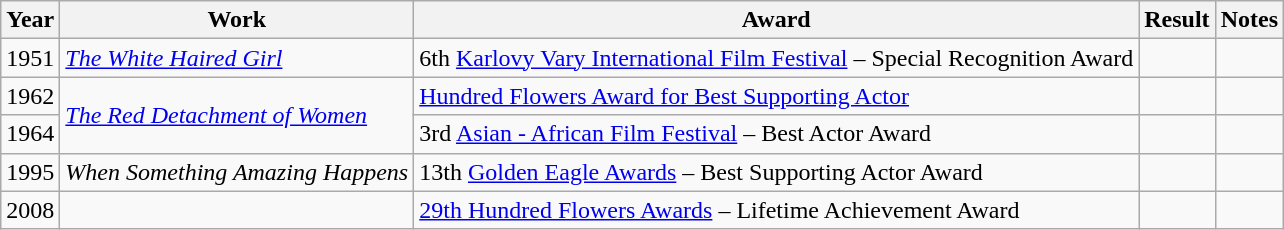<table class="wikitable">
<tr>
<th>Year</th>
<th>Work</th>
<th>Award</th>
<th>Result</th>
<th>Notes</th>
</tr>
<tr>
<td>1951</td>
<td><em><a href='#'>The White Haired Girl</a></em></td>
<td>6th <a href='#'>Karlovy Vary International Film Festival</a> – Special Recognition Award</td>
<td></td>
<td></td>
</tr>
<tr>
<td>1962</td>
<td rowspan="2"><em><a href='#'>The Red Detachment of Women</a></em></td>
<td><a href='#'>Hundred Flowers Award for Best Supporting Actor</a></td>
<td></td>
<td></td>
</tr>
<tr>
<td>1964</td>
<td>3rd <a href='#'>Asian - African Film Festival</a> – Best Actor Award</td>
<td></td>
<td></td>
</tr>
<tr>
<td>1995</td>
<td><em>When Something Amazing Happens</em></td>
<td>13th <a href='#'>Golden Eagle Awards</a> – Best Supporting Actor Award</td>
<td></td>
<td></td>
</tr>
<tr>
<td>2008</td>
<td></td>
<td><a href='#'>29th Hundred Flowers Awards</a> – Lifetime Achievement Award</td>
<td></td>
<td></td>
</tr>
</table>
